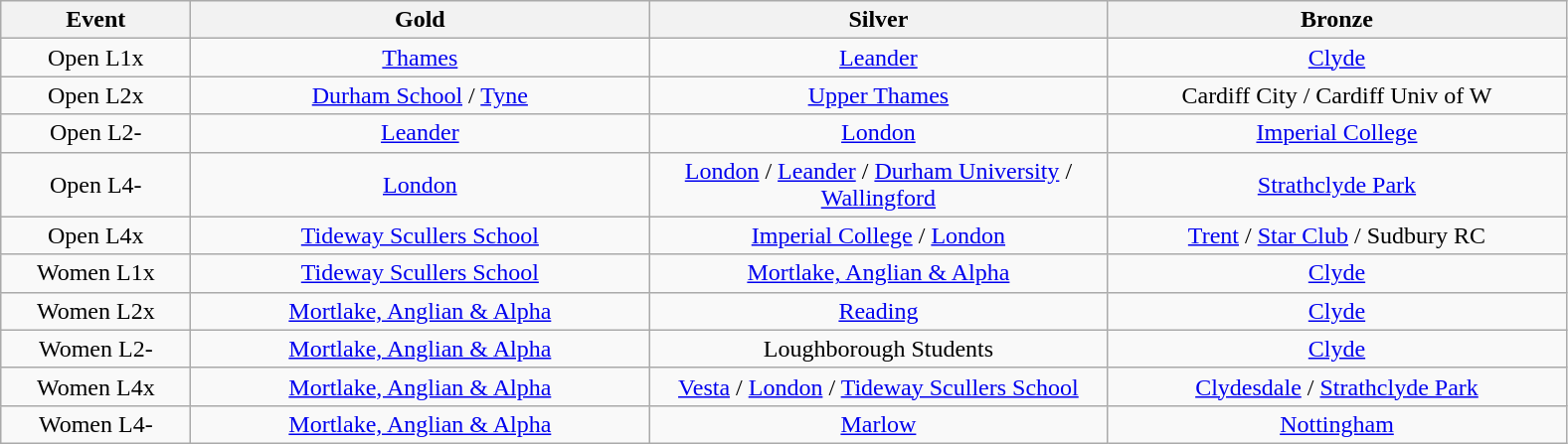<table class="wikitable" style="text-align:center">
<tr>
<th width=120>Event</th>
<th width=300>Gold</th>
<th width=300>Silver</th>
<th width=300>Bronze</th>
</tr>
<tr>
<td>Open L1x</td>
<td><a href='#'>Thames</a></td>
<td><a href='#'>Leander</a></td>
<td><a href='#'>Clyde</a></td>
</tr>
<tr>
<td>Open L2x</td>
<td><a href='#'>Durham School</a> / <a href='#'>Tyne</a></td>
<td><a href='#'>Upper Thames</a></td>
<td>Cardiff City / Cardiff Univ of W</td>
</tr>
<tr>
<td>Open L2-</td>
<td><a href='#'>Leander</a></td>
<td><a href='#'>London</a></td>
<td><a href='#'>Imperial College</a></td>
</tr>
<tr>
<td>Open L4-</td>
<td><a href='#'>London</a></td>
<td><a href='#'>London</a> / <a href='#'>Leander</a> / <a href='#'>Durham University</a> / <a href='#'>Wallingford</a></td>
<td><a href='#'>Strathclyde Park</a></td>
</tr>
<tr>
<td>Open L4x</td>
<td><a href='#'>Tideway Scullers School</a></td>
<td><a href='#'>Imperial College</a> / <a href='#'>London</a></td>
<td><a href='#'>Trent</a> / <a href='#'>Star Club</a> / Sudbury RC</td>
</tr>
<tr>
<td>Women L1x</td>
<td><a href='#'>Tideway Scullers School</a></td>
<td><a href='#'>Mortlake, Anglian & Alpha</a></td>
<td><a href='#'>Clyde</a></td>
</tr>
<tr>
<td>Women L2x</td>
<td><a href='#'>Mortlake, Anglian & Alpha</a></td>
<td><a href='#'>Reading</a></td>
<td><a href='#'>Clyde</a></td>
</tr>
<tr>
<td>Women L2-</td>
<td><a href='#'>Mortlake, Anglian & Alpha</a></td>
<td>Loughborough Students</td>
<td><a href='#'>Clyde</a></td>
</tr>
<tr>
<td>Women L4x</td>
<td><a href='#'>Mortlake, Anglian & Alpha</a></td>
<td><a href='#'>Vesta</a> / <a href='#'>London</a> / <a href='#'>Tideway Scullers School</a></td>
<td><a href='#'>Clydesdale</a> / <a href='#'>Strathclyde Park</a></td>
</tr>
<tr>
<td>Women L4-</td>
<td><a href='#'>Mortlake, Anglian & Alpha</a></td>
<td><a href='#'>Marlow</a></td>
<td><a href='#'>Nottingham</a></td>
</tr>
</table>
